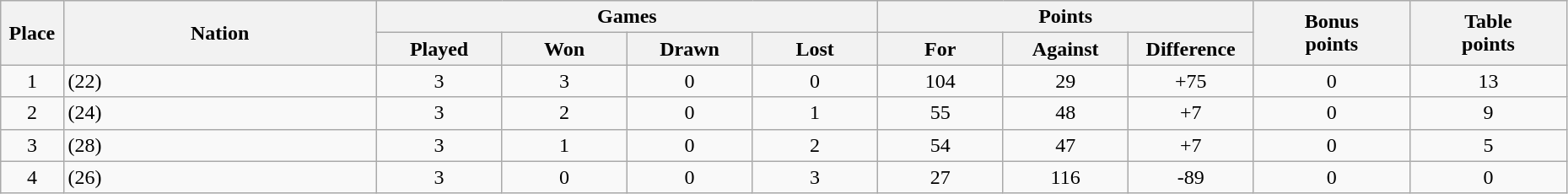<table class="wikitable" width="98%">
<tr>
<th rowspan=2 width="4%">Place</th>
<th rowspan=2 width="20%">Nation</th>
<th colspan=4 width="32%">Games</th>
<th colspan=3 width="24%">Points</th>
<th rowspan=2 width="10%">Bonus<br>points</th>
<th rowspan=2 width="10%">Table<br>points</th>
</tr>
<tr>
<th width="8%">Played</th>
<th width="8%">Won</th>
<th width="8%">Drawn</th>
<th width="8%">Lost</th>
<th width="8%">For</th>
<th width="8%">Against</th>
<th width="8%">Difference</th>
</tr>
<tr align=center>
<td>1</td>
<td align=left> (22)</td>
<td>3</td>
<td>3</td>
<td>0</td>
<td>0</td>
<td>104</td>
<td>29</td>
<td>+75</td>
<td>0</td>
<td>13</td>
</tr>
<tr align=center>
<td>2</td>
<td align=left> (24)</td>
<td>3</td>
<td>2</td>
<td>0</td>
<td>1</td>
<td>55</td>
<td>48</td>
<td>+7</td>
<td>0</td>
<td>9</td>
</tr>
<tr align=center>
<td>3</td>
<td align=left> (28)</td>
<td>3</td>
<td>1</td>
<td>0</td>
<td>2</td>
<td>54</td>
<td>47</td>
<td>+7</td>
<td>0</td>
<td>5</td>
</tr>
<tr align=center>
<td>4</td>
<td align=left> (26)</td>
<td>3</td>
<td>0</td>
<td>0</td>
<td>3</td>
<td>27</td>
<td>116</td>
<td>-89</td>
<td>0</td>
<td>0</td>
</tr>
</table>
